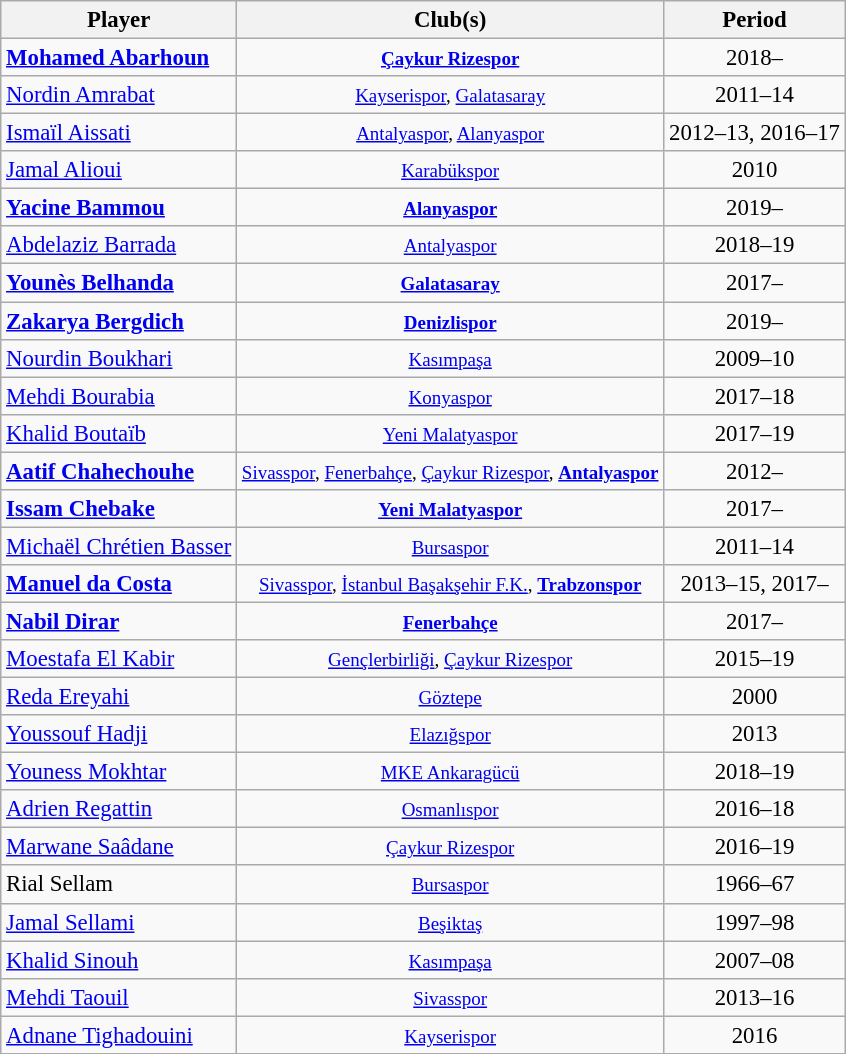<table class="wikitable collapsible collapsed" style="text-align:center;font-size:95%">
<tr>
<th scope="col">Player</th>
<th scope="col" class="unsortable">Club(s)</th>
<th scope="col">Period</th>
</tr>
<tr>
<td align="left"><strong><a href='#'>Mohamed Abarhoun</a></strong></td>
<td><small><strong><a href='#'>Çaykur Rizespor</a></strong></small></td>
<td>2018–</td>
</tr>
<tr>
<td align="left"><a href='#'>Nordin Amrabat</a></td>
<td><small><a href='#'>Kayserispor</a>, <a href='#'>Galatasaray</a></small></td>
<td>2011–14</td>
</tr>
<tr>
<td align="left"><a href='#'>Ismaïl Aissati</a></td>
<td><small><a href='#'>Antalyaspor</a>, <a href='#'>Alanyaspor</a></small></td>
<td>2012–13, 2016–17</td>
</tr>
<tr>
<td align="left"><a href='#'>Jamal Alioui</a></td>
<td><small><a href='#'>Karabükspor</a></small></td>
<td>2010</td>
</tr>
<tr>
<td align="left"><strong><a href='#'>Yacine Bammou</a></strong></td>
<td><small><strong><a href='#'>Alanyaspor</a></strong></small></td>
<td>2019–</td>
</tr>
<tr>
<td align="left"><a href='#'>Abdelaziz Barrada</a></td>
<td><small><a href='#'>Antalyaspor</a></small></td>
<td>2018–19</td>
</tr>
<tr>
<td align="left"><strong><a href='#'>Younès Belhanda</a></strong></td>
<td><small><strong><a href='#'>Galatasaray</a></strong></small></td>
<td>2017–</td>
</tr>
<tr>
<td align="left"><strong><a href='#'>Zakarya Bergdich</a></strong></td>
<td><small><strong><a href='#'>Denizlispor</a></strong></small></td>
<td>2019–</td>
</tr>
<tr>
<td align="left"><a href='#'>Nourdin Boukhari</a></td>
<td><small><a href='#'>Kasımpaşa</a></small></td>
<td>2009–10</td>
</tr>
<tr>
<td align="left"><a href='#'>Mehdi Bourabia</a></td>
<td><small><a href='#'>Konyaspor</a></small></td>
<td>2017–18</td>
</tr>
<tr>
<td align="left"><a href='#'>Khalid Boutaïb</a></td>
<td><small><a href='#'>Yeni Malatyaspor</a></small></td>
<td>2017–19</td>
</tr>
<tr>
<td align="left"><strong><a href='#'>Aatif Chahechouhe</a></strong></td>
<td><small><a href='#'>Sivasspor</a>, <a href='#'>Fenerbahçe</a>, <a href='#'>Çaykur Rizespor</a>, <strong><a href='#'>Antalyaspor</a></strong></small></td>
<td>2012–</td>
</tr>
<tr>
<td align="left"><strong><a href='#'>Issam Chebake</a></strong></td>
<td><small><strong><a href='#'>Yeni Malatyaspor</a></strong></small></td>
<td>2017–</td>
</tr>
<tr>
<td align="left"><a href='#'>Michaël Chrétien Basser</a></td>
<td><small><a href='#'>Bursaspor</a></small></td>
<td>2011–14</td>
</tr>
<tr>
<td align="left"><strong><a href='#'>Manuel da Costa</a></strong></td>
<td><small><a href='#'>Sivasspor</a>, <a href='#'>İstanbul Başakşehir F.K.</a>, <strong><a href='#'>Trabzonspor</a></strong></small></td>
<td>2013–15, 2017–</td>
</tr>
<tr>
<td align="left"><strong><a href='#'>Nabil Dirar</a></strong></td>
<td><small><strong><a href='#'>Fenerbahçe</a></strong></small></td>
<td>2017–</td>
</tr>
<tr>
<td align="left"><a href='#'>Moestafa El Kabir</a></td>
<td><small><a href='#'>Gençlerbirliği</a>, <a href='#'>Çaykur Rizespor</a></small></td>
<td>2015–19</td>
</tr>
<tr>
<td align="left"><a href='#'>Reda Ereyahi</a></td>
<td><small><a href='#'>Göztepe</a></small></td>
<td>2000</td>
</tr>
<tr>
<td align="left"><a href='#'>Youssouf Hadji</a></td>
<td><small><a href='#'>Elazığspor</a></small></td>
<td>2013</td>
</tr>
<tr>
<td align="left"><a href='#'>Youness Mokhtar</a></td>
<td><small><a href='#'>MKE Ankaragücü</a></small></td>
<td>2018–19</td>
</tr>
<tr>
<td align="left"><a href='#'>Adrien Regattin</a></td>
<td><small><a href='#'>Osmanlıspor</a></small></td>
<td>2016–18</td>
</tr>
<tr>
<td align="left"><a href='#'>Marwane Saâdane</a></td>
<td><small><a href='#'>Çaykur Rizespor</a></small></td>
<td>2016–19</td>
</tr>
<tr>
<td align="left">Rial Sellam</td>
<td><small><a href='#'>Bursaspor</a></small></td>
<td>1966–67</td>
</tr>
<tr>
<td align="left"><a href='#'>Jamal Sellami</a></td>
<td><small><a href='#'>Beşiktaş</a></small></td>
<td>1997–98</td>
</tr>
<tr>
<td align="left"><a href='#'>Khalid Sinouh</a></td>
<td><small><a href='#'>Kasımpaşa</a></small></td>
<td>2007–08</td>
</tr>
<tr>
<td align="left"><a href='#'>Mehdi Taouil</a></td>
<td><small><a href='#'>Sivasspor</a></small></td>
<td>2013–16</td>
</tr>
<tr>
<td align="left"><a href='#'>Adnane Tighadouini</a></td>
<td><small><a href='#'>Kayserispor</a></small></td>
<td>2016</td>
</tr>
<tr>
</tr>
</table>
